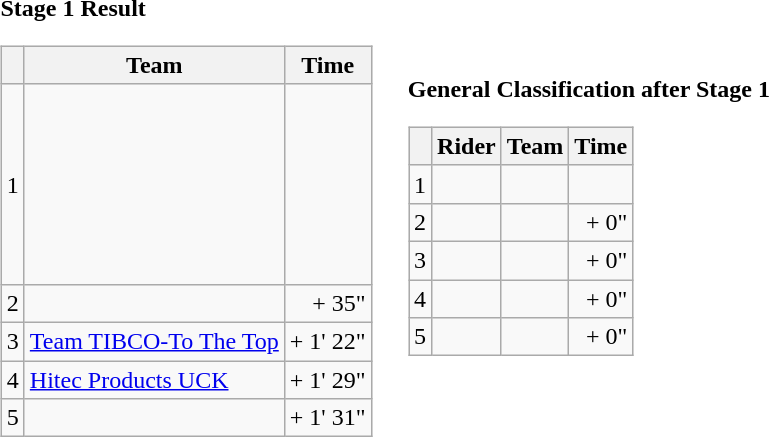<table>
<tr>
<td><strong>Stage 1 Result</strong><br><table class="wikitable">
<tr>
<th></th>
<th>Team</th>
<th>Time</th>
</tr>
<tr>
<td>1</td>
<td><small><br><br><br><br><br><br><br> </small></td>
<td align="right"></td>
</tr>
<tr>
<td>2</td>
<td></td>
<td align="right">+ 35"</td>
</tr>
<tr>
<td>3</td>
<td><a href='#'>Team TIBCO-To The Top</a></td>
<td align="right">+ 1' 22"</td>
</tr>
<tr>
<td>4</td>
<td><a href='#'>Hitec Products UCK</a></td>
<td align="right">+ 1' 29"</td>
</tr>
<tr>
<td>5</td>
<td></td>
<td align="right">+ 1' 31"</td>
</tr>
</table>
</td>
<td></td>
<td><strong>General Classification after Stage 1</strong><br><table class="wikitable">
<tr>
<th></th>
<th>Rider</th>
<th>Team</th>
<th>Time</th>
</tr>
<tr>
<td>1</td>
<td> </td>
<td></td>
<td align="right"></td>
</tr>
<tr>
<td>2</td>
<td></td>
<td></td>
<td align="right">+ 0"</td>
</tr>
<tr>
<td>3</td>
<td></td>
<td></td>
<td align="right">+ 0"</td>
</tr>
<tr>
<td>4</td>
<td></td>
<td></td>
<td align="right">+ 0"</td>
</tr>
<tr>
<td>5</td>
<td></td>
<td></td>
<td align="right">+ 0"</td>
</tr>
</table>
</td>
</tr>
</table>
